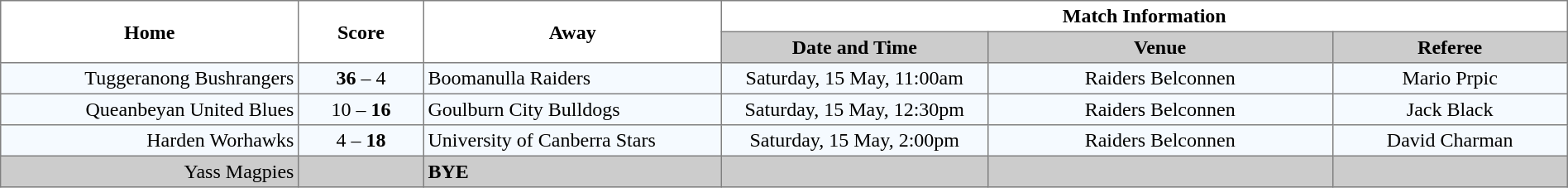<table border="1" cellpadding="3" cellspacing="0" width="100%" style="border-collapse:collapse;  text-align:center;">
<tr>
<th rowspan="2" width="19%">Home</th>
<th rowspan="2" width="8%">Score</th>
<th rowspan="2" width="19%">Away</th>
<th colspan="3">Match Information</th>
</tr>
<tr bgcolor="#CCCCCC">
<th width="17%">Date and Time</th>
<th width="22%">Venue</th>
<th width="50%">Referee</th>
</tr>
<tr style="text-align:center; background:#f5faff;">
<td align="right">Tuggeranong Bushrangers </td>
<td><strong>36</strong> – 4</td>
<td align="left"> Boomanulla Raiders</td>
<td>Saturday, 15 May, 11:00am</td>
<td>Raiders Belconnen</td>
<td>Mario Prpic</td>
</tr>
<tr style="text-align:center; background:#f5faff;">
<td align="right">Queanbeyan United Blues </td>
<td>10 – <strong>16</strong></td>
<td align="left"> Goulburn City Bulldogs</td>
<td>Saturday, 15 May, 12:30pm</td>
<td>Raiders Belconnen</td>
<td>Jack Black</td>
</tr>
<tr style="text-align:center; background:#f5faff;">
<td align="right">Harden Worhawks </td>
<td>4 – <strong>18</strong></td>
<td align="left"> University of Canberra Stars</td>
<td>Saturday, 15 May, 2:00pm</td>
<td>Raiders Belconnen</td>
<td>David Charman</td>
</tr>
<tr style="text-align:center; background:#CCCCCC;">
<td align="right">Yass Magpies </td>
<td></td>
<td align="left"><strong>BYE</strong></td>
<td></td>
<td></td>
<td></td>
</tr>
</table>
